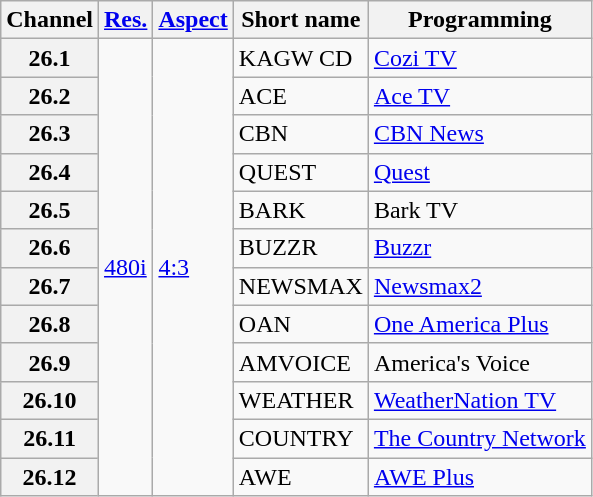<table class="wikitable">
<tr>
<th scope = "col">Channel</th>
<th scope = "col"><a href='#'>Res.</a></th>
<th scope = "col"><a href='#'>Aspect</a></th>
<th scope = "col">Short name</th>
<th scope = "col">Programming</th>
</tr>
<tr>
<th scope = "row">26.1</th>
<td rowspan="12"><a href='#'>480i</a></td>
<td rowspan="12"><a href='#'>4:3</a></td>
<td>KAGW CD</td>
<td><a href='#'>Cozi TV</a></td>
</tr>
<tr>
<th scope= "row">26.2</th>
<td>ACE</td>
<td><a href='#'>Ace TV</a></td>
</tr>
<tr>
<th scope= "row">26.3</th>
<td>CBN</td>
<td><a href='#'>CBN News</a></td>
</tr>
<tr>
<th scope= "row">26.4</th>
<td>QUEST</td>
<td><a href='#'>Quest</a></td>
</tr>
<tr>
<th scope= "row">26.5</th>
<td>BARK</td>
<td>Bark TV</td>
</tr>
<tr>
<th scope= "row">26.6</th>
<td>BUZZR</td>
<td><a href='#'>Buzzr</a></td>
</tr>
<tr>
<th scope= "row">26.7</th>
<td>NEWSMAX</td>
<td><a href='#'>Newsmax2</a></td>
</tr>
<tr>
<th scope= "row">26.8</th>
<td>OAN</td>
<td><a href='#'>One America Plus</a></td>
</tr>
<tr>
<th scope= "row">26.9</th>
<td>AMVOICE</td>
<td>America's Voice</td>
</tr>
<tr>
<th scope= "row">26.10</th>
<td>WEATHER</td>
<td><a href='#'>WeatherNation TV</a></td>
</tr>
<tr>
<th scope = "row">26.11</th>
<td>COUNTRY</td>
<td><a href='#'>The Country Network</a></td>
</tr>
<tr>
<th scope = "row">26.12</th>
<td>AWE</td>
<td><a href='#'>AWE Plus</a></td>
</tr>
</table>
